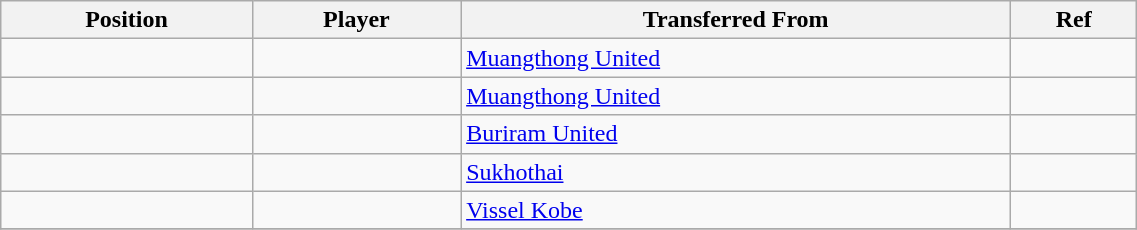<table class="wikitable sortable" style="width:60%; text-align:center; font-size:100%; text-align:left;">
<tr>
<th>Position</th>
<th>Player</th>
<th>Transferred From</th>
<th>Ref</th>
</tr>
<tr>
<td></td>
<td></td>
<td> <a href='#'>Muangthong United</a></td>
<td></td>
</tr>
<tr>
<td></td>
<td></td>
<td> <a href='#'>Muangthong United</a></td>
<td></td>
</tr>
<tr>
<td></td>
<td></td>
<td> <a href='#'>Buriram United</a></td>
<td></td>
</tr>
<tr>
<td></td>
<td></td>
<td> <a href='#'>Sukhothai</a></td>
<td></td>
</tr>
<tr>
<td></td>
<td></td>
<td> <a href='#'>Vissel Kobe</a></td>
<td></td>
</tr>
<tr>
</tr>
</table>
